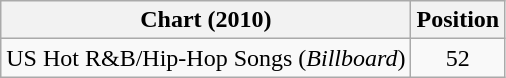<table class="wikitable">
<tr>
<th>Chart (2010)</th>
<th>Position</th>
</tr>
<tr>
<td>US Hot R&B/Hip-Hop Songs (<em>Billboard</em>)</td>
<td style="text-align:center">52</td>
</tr>
</table>
